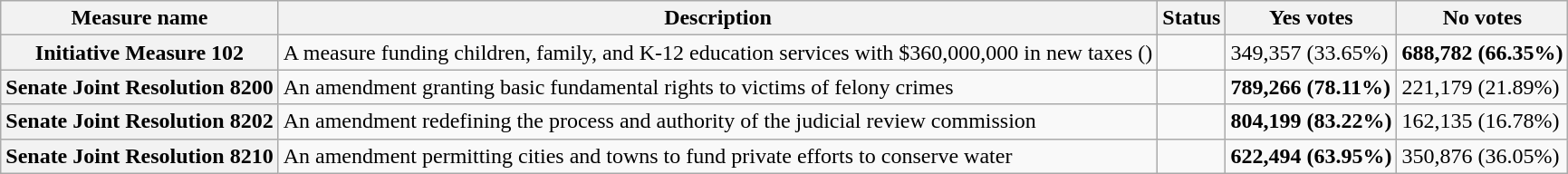<table class="wikitable sortable plainrowheaders">
<tr>
<th scope=col>Measure name</th>
<th scope=col class=unsortable>Description</th>
<th scope=col>Status</th>
<th scope=col>Yes votes</th>
<th scope=col>No votes</th>
</tr>
<tr>
<th scope=row>Initiative Measure 102</th>
<td>A measure funding children, family, and K-12 education services with $360,000,000 in new taxes ()</td>
<td></td>
<td>349,357 (33.65%)</td>
<td><strong>688,782 (66.35%)</strong></td>
</tr>
<tr>
<th scope=row>Senate Joint Resolution 8200</th>
<td>An amendment granting basic fundamental rights to victims of felony crimes</td>
<td></td>
<td><strong>789,266 (78.11%)</strong></td>
<td>221,179 (21.89%)</td>
</tr>
<tr>
<th scope=row>Senate Joint Resolution 8202</th>
<td>An amendment redefining the process and authority of the judicial review commission</td>
<td></td>
<td><strong>804,199 (83.22%)</strong></td>
<td>162,135 (16.78%)</td>
</tr>
<tr>
<th scope=row>Senate Joint Resolution 8210</th>
<td>An amendment permitting cities and towns to fund private efforts to conserve water</td>
<td></td>
<td><strong>622,494 (63.95%)</strong></td>
<td>350,876 (36.05%)</td>
</tr>
</table>
